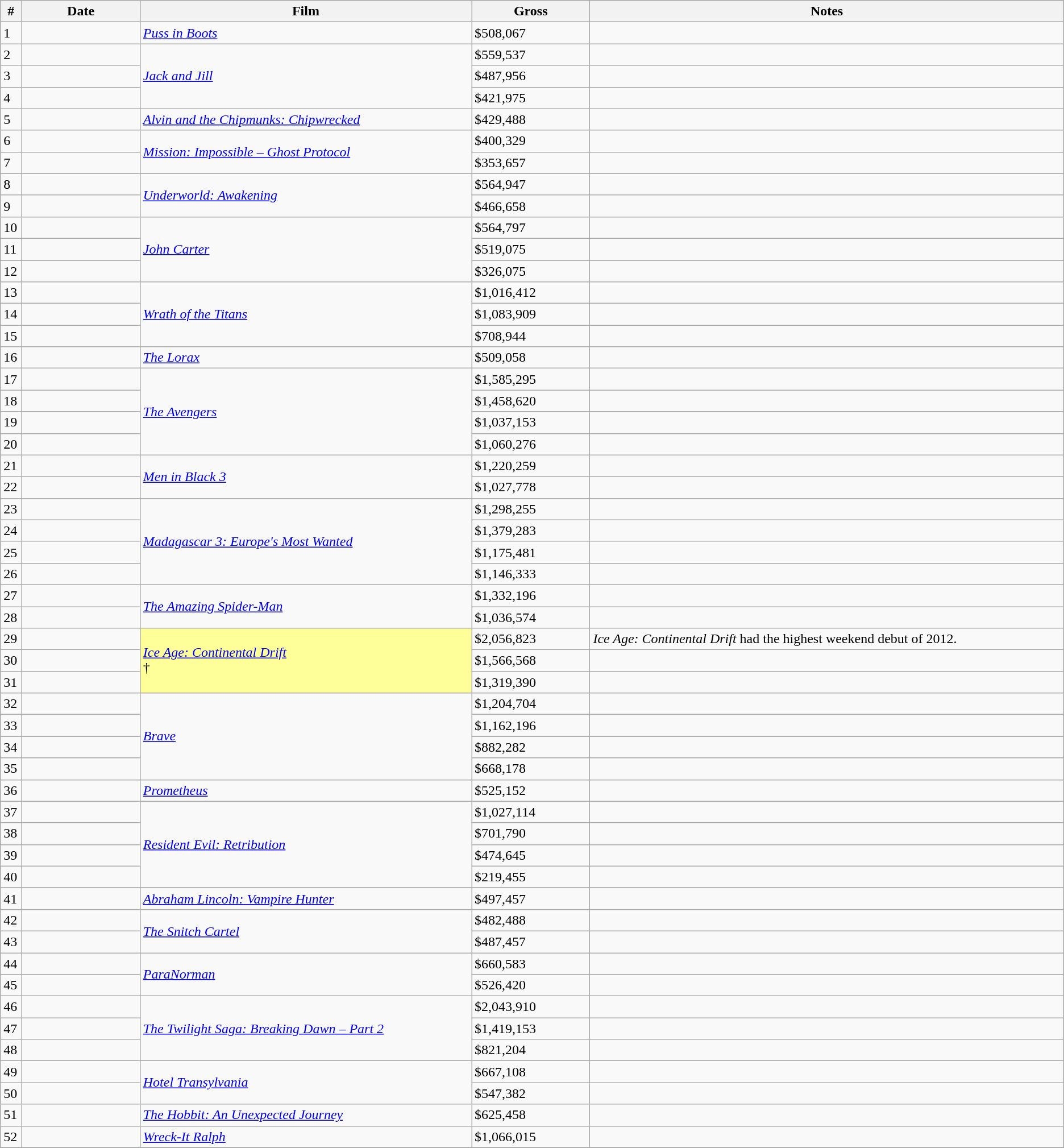<table class="wikitable sortable">
<tr>
<th width="1%">#</th>
<th width="10%">Date</th>
<th width="28%">Film</th>
<th width="10%">Gross</th>
<th width="40%">Notes</th>
</tr>
<tr>
<td>1</td>
<td></td>
<td><em><a href='#'>Puss in Boots</a></em></td>
<td>$508,067</td>
<td></td>
</tr>
<tr>
<td>2</td>
<td></td>
<td rowspan="3"><em><a href='#'>Jack and Jill</a></em></td>
<td>$559,537</td>
<td></td>
</tr>
<tr>
<td>3</td>
<td></td>
<td>$487,956</td>
<td></td>
</tr>
<tr>
<td>4</td>
<td></td>
<td>$421,975</td>
<td></td>
</tr>
<tr>
<td>5</td>
<td></td>
<td><em><a href='#'>Alvin and the Chipmunks: Chipwrecked</a></em></td>
<td>$429,488</td>
<td></td>
</tr>
<tr>
<td>6</td>
<td></td>
<td rowspan="2"><em><a href='#'>Mission: Impossible – Ghost Protocol</a></em></td>
<td>$400,329</td>
<td></td>
</tr>
<tr>
<td>7</td>
<td></td>
<td>$353,657</td>
<td></td>
</tr>
<tr>
<td>8</td>
<td></td>
<td rowspan="2"><em><a href='#'>Underworld: Awakening</a></em></td>
<td>$564,947</td>
<td></td>
</tr>
<tr>
<td>9</td>
<td></td>
<td>$466,658</td>
<td></td>
</tr>
<tr>
<td>10</td>
<td></td>
<td rowspan="3"><em><a href='#'>John Carter</a></em></td>
<td>$564,797</td>
<td></td>
</tr>
<tr>
<td>11</td>
<td></td>
<td>$519,075</td>
<td></td>
</tr>
<tr>
<td>12</td>
<td></td>
<td>$326,075</td>
<td></td>
</tr>
<tr>
<td>13</td>
<td></td>
<td rowspan="3"><em><a href='#'>Wrath of the Titans</a></em></td>
<td>$1,016,412</td>
<td></td>
</tr>
<tr>
<td>14</td>
<td></td>
<td>$1,083,909</td>
<td></td>
</tr>
<tr>
<td>15</td>
<td></td>
<td>$708,944</td>
<td></td>
</tr>
<tr>
<td>16</td>
<td></td>
<td><em><a href='#'>The Lorax</a></em></td>
<td>$509,058</td>
<td></td>
</tr>
<tr>
<td>17</td>
<td></td>
<td rowspan="4"><em><a href='#'>The Avengers</a></em></td>
<td>$1,585,295</td>
<td></td>
</tr>
<tr>
<td>18</td>
<td></td>
<td>$1,458,620</td>
<td></td>
</tr>
<tr>
<td>19</td>
<td></td>
<td>$1,037,153</td>
<td></td>
</tr>
<tr>
<td>20</td>
<td></td>
<td>$1,060,276</td>
<td></td>
</tr>
<tr>
<td>21</td>
<td></td>
<td rowspan="2"><em><a href='#'>Men in Black 3</a></em></td>
<td>$1,220,259</td>
<td></td>
</tr>
<tr>
<td>22</td>
<td></td>
<td>$1,027,778</td>
<td></td>
</tr>
<tr>
<td>23</td>
<td></td>
<td rowspan="4"><em><a href='#'>Madagascar 3: Europe's Most Wanted</a></em></td>
<td>$1,298,255</td>
<td></td>
</tr>
<tr>
<td>24</td>
<td></td>
<td>$1,379,283</td>
<td></td>
</tr>
<tr>
<td>25</td>
<td></td>
<td>$1,175,481</td>
<td></td>
</tr>
<tr>
<td>26</td>
<td></td>
<td>$1,146,333</td>
<td></td>
</tr>
<tr>
<td>27</td>
<td></td>
<td rowspan="2"><em><a href='#'>The Amazing Spider-Man</a></em></td>
<td>$1,332,196</td>
<td></td>
</tr>
<tr>
<td>28</td>
<td></td>
<td>$1,036,574</td>
<td></td>
</tr>
<tr>
<td>29</td>
<td></td>
<td rowspan="3" style="background-color:#FFFF99"><em><a href='#'>Ice Age: Continental Drift</a></em><br>†</td>
<td>$2,056,823</td>
<td><em>Ice Age: Continental Drift</em> had the highest weekend debut of 2012.</td>
</tr>
<tr>
<td>30</td>
<td></td>
<td>$1,566,568</td>
<td></td>
</tr>
<tr>
<td>31</td>
<td></td>
<td>$1,319,390</td>
<td></td>
</tr>
<tr>
<td>32</td>
<td></td>
<td rowspan="4"><em><a href='#'>Brave</a></em></td>
<td>$1,204,704</td>
<td></td>
</tr>
<tr>
<td>33</td>
<td></td>
<td>$1,162,196</td>
<td></td>
</tr>
<tr>
<td>34</td>
<td></td>
<td>$882,282</td>
<td></td>
</tr>
<tr>
<td>35</td>
<td></td>
<td>$668,178</td>
<td></td>
</tr>
<tr>
<td>36</td>
<td></td>
<td><em><a href='#'>Prometheus</a></em></td>
<td>$525,152</td>
<td></td>
</tr>
<tr>
<td>37</td>
<td></td>
<td rowspan="4"><em><a href='#'>Resident Evil: Retribution</a></em></td>
<td>$1,027,114</td>
<td></td>
</tr>
<tr>
<td>38</td>
<td></td>
<td>$701,790</td>
<td></td>
</tr>
<tr>
<td>39</td>
<td></td>
<td>$474,645</td>
<td></td>
</tr>
<tr>
<td>40</td>
<td></td>
<td>$219,455</td>
<td></td>
</tr>
<tr>
<td>41</td>
<td></td>
<td><em><a href='#'>Abraham Lincoln: Vampire Hunter</a></em></td>
<td>$497,457</td>
<td></td>
</tr>
<tr>
<td>42</td>
<td></td>
<td rowspan="2"><em><a href='#'>The Snitch Cartel</a></em></td>
<td>$482,488</td>
<td></td>
</tr>
<tr>
<td>43</td>
<td></td>
<td>$487,457</td>
<td></td>
</tr>
<tr>
<td>44</td>
<td></td>
<td rowspan="2"><em><a href='#'>ParaNorman</a></em></td>
<td>$660,583</td>
<td></td>
</tr>
<tr>
<td>45</td>
<td></td>
<td>$526,420</td>
<td></td>
</tr>
<tr>
<td>46</td>
<td></td>
<td rowspan="3"><em><a href='#'>The Twilight Saga: Breaking Dawn – Part 2</a></em></td>
<td>$2,043,910</td>
<td></td>
</tr>
<tr>
<td>47</td>
<td></td>
<td>$1,419,153</td>
<td></td>
</tr>
<tr>
<td>48</td>
<td></td>
<td>$821,204</td>
<td></td>
</tr>
<tr>
<td>49</td>
<td></td>
<td rowspan="2"><em><a href='#'>Hotel Transylvania</a></em></td>
<td>$667,108</td>
<td></td>
</tr>
<tr>
<td>50</td>
<td></td>
<td>$547,382</td>
<td></td>
</tr>
<tr>
<td>51</td>
<td></td>
<td><em><a href='#'>The Hobbit: An Unexpected Journey</a></em></td>
<td>$625,458</td>
<td></td>
</tr>
<tr>
<td>52</td>
<td></td>
<td><em><a href='#'>Wreck-It Ralph</a></em></td>
<td>$1,066,015</td>
<td></td>
</tr>
<tr>
</tr>
</table>
